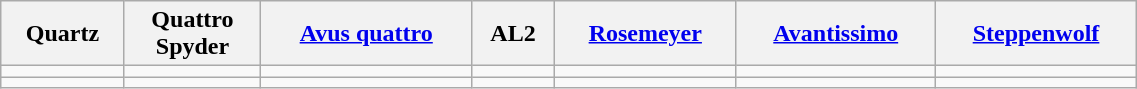<table class="wikitable"  width=60%>
<tr>
<th>Quartz</th>
<th>Quattro<br> Spyder</th>
<th><a href='#'>Avus quattro</a></th>
<th>AL2</th>
<th><a href='#'>Rosemeyer</a></th>
<th><a href='#'>Avantissimo</a></th>
<th><a href='#'>Steppenwolf</a></th>
</tr>
<tr>
<td></td>
<td></td>
<td></td>
<td></td>
<td></td>
<td></td>
<td></td>
</tr>
<tr>
<td></td>
<td></td>
<td></td>
<td></td>
<td></td>
<td></td>
<td></td>
</tr>
</table>
